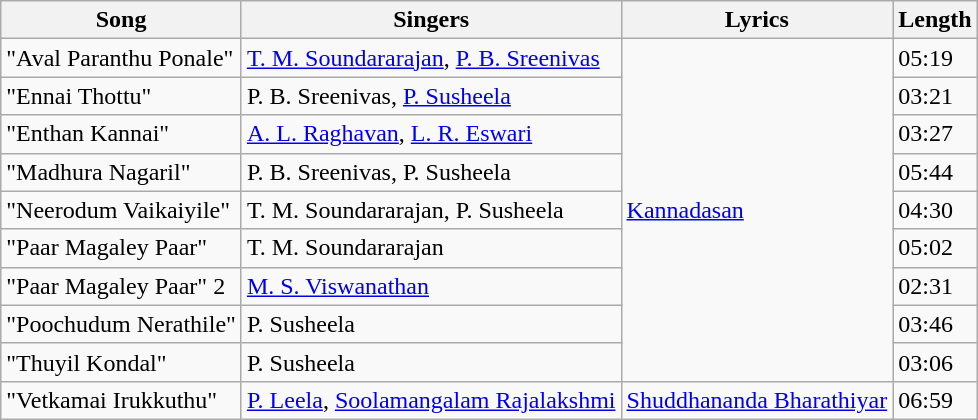<table class="wikitable">
<tr>
<th>Song</th>
<th>Singers</th>
<th>Lyrics</th>
<th>Length</th>
</tr>
<tr>
<td>"Aval Paranthu Ponale"</td>
<td><a href='#'>T. M. Soundararajan</a>, <a href='#'>P. B. Sreenivas</a></td>
<td rowspan="9"><a href='#'>Kannadasan</a></td>
<td>05:19</td>
</tr>
<tr>
<td>"Ennai Thottu"</td>
<td>P. B. Sreenivas, <a href='#'>P. Susheela</a></td>
<td>03:21</td>
</tr>
<tr>
<td>"Enthan Kannai"</td>
<td><a href='#'>A. L. Raghavan</a>, <a href='#'>L. R. Eswari</a></td>
<td>03:27</td>
</tr>
<tr>
<td>"Madhura Nagaril"</td>
<td>P. B. Sreenivas, P. Susheela</td>
<td>05:44</td>
</tr>
<tr>
<td>"Neerodum Vaikaiyile"</td>
<td>T. M. Soundararajan, P. Susheela</td>
<td>04:30</td>
</tr>
<tr>
<td>"Paar Magaley Paar"</td>
<td>T. M. Soundararajan</td>
<td>05:02</td>
</tr>
<tr>
<td>"Paar Magaley Paar" 2</td>
<td><a href='#'>M. S. Viswanathan</a></td>
<td>02:31</td>
</tr>
<tr>
<td>"Poochudum Nerathile"</td>
<td>P. Susheela</td>
<td>03:46</td>
</tr>
<tr>
<td>"Thuyil Kondal"</td>
<td>P. Susheela</td>
<td>03:06</td>
</tr>
<tr>
<td>"Vetkamai Irukkuthu"</td>
<td><a href='#'>P. Leela</a>, <a href='#'>Soolamangalam Rajalakshmi</a></td>
<td><a href='#'>Shuddhananda Bharathiyar</a></td>
<td>06:59</td>
</tr>
</table>
